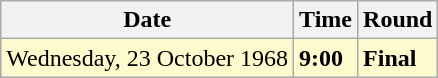<table class="wikitable">
<tr>
<th>Date</th>
<th>Time</th>
<th>Round</th>
</tr>
<tr style=background:lemonchiffon>
<td>Wednesday, 23 October 1968</td>
<td><strong>9:00</strong></td>
<td><strong>Final</strong></td>
</tr>
</table>
